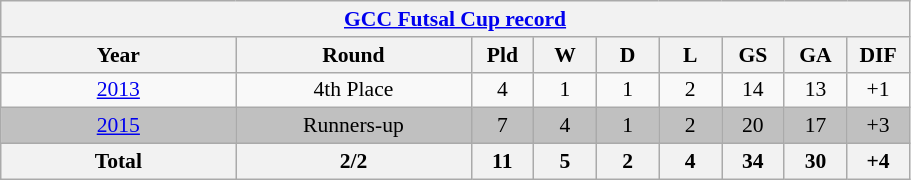<table class="wikitable" style="text-align: center;font-size:90%;">
<tr>
<th colspan=9><a href='#'>GCC Futsal Cup record</a></th>
</tr>
<tr>
<th width=150>Year</th>
<th width=150>Round</th>
<th width=35>Pld</th>
<th width=35>W</th>
<th width=35>D</th>
<th width=35>L</th>
<th width=35>GS</th>
<th width=35>GA</th>
<th width=35>DIF</th>
</tr>
<tr bgcolor=>
<td> <a href='#'>2013</a></td>
<td>4th Place</td>
<td>4</td>
<td>1</td>
<td>1</td>
<td>2</td>
<td>14</td>
<td>13</td>
<td>+1</td>
</tr>
<tr bgcolor=silver>
<td> <a href='#'>2015</a></td>
<td>Runners-up</td>
<td>7</td>
<td>4</td>
<td>1</td>
<td>2</td>
<td>20</td>
<td>17</td>
<td>+3</td>
</tr>
<tr>
<th><strong>Total</strong></th>
<th>2/2</th>
<th>11</th>
<th>5</th>
<th>2</th>
<th>4</th>
<th>34</th>
<th>30</th>
<th>+4</th>
</tr>
</table>
